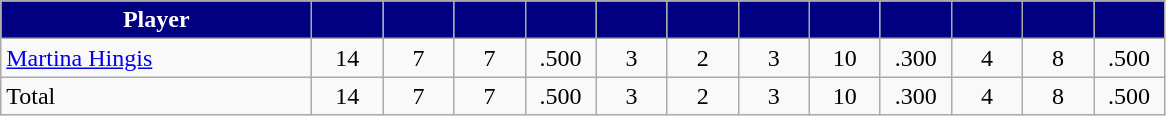<table class="wikitable" style="text-align:center">
<tr>
<th style="background:navy; color:#fff" width="200px">Player</th>
<th style="background:navy; color:#fff" width="40px"></th>
<th style="background:navy; color:#fff" width="40px"></th>
<th style="background:navy; color:#fff" width="40px"></th>
<th style="background:navy; color:#fff" width="40px"></th>
<th style="background:navy; color:#fff" width="40px"></th>
<th style="background:navy; color:#fff" width="40px"></th>
<th style="background:navy; color:#fff" width="40px"></th>
<th style="background:navy; color:#fff" width="40px"></th>
<th style="background:navy; color:#fff" width="40px"></th>
<th style="background:navy; color:#fff" width="40px"></th>
<th style="background:navy; color:#fff" width="40px"></th>
<th style="background:navy; color:#fff" width="40px"></th>
</tr>
<tr>
<td style="text-align:left"><a href='#'>Martina Hingis</a></td>
<td>14</td>
<td>7</td>
<td>7</td>
<td>.500</td>
<td>3</td>
<td>2</td>
<td>3</td>
<td>10</td>
<td>.300</td>
<td>4</td>
<td>8</td>
<td>.500</td>
</tr>
<tr>
<td style="text-align:left">Total</td>
<td>14</td>
<td>7</td>
<td>7</td>
<td>.500</td>
<td>3</td>
<td>2</td>
<td>3</td>
<td>10</td>
<td>.300</td>
<td>4</td>
<td>8</td>
<td>.500</td>
</tr>
</table>
